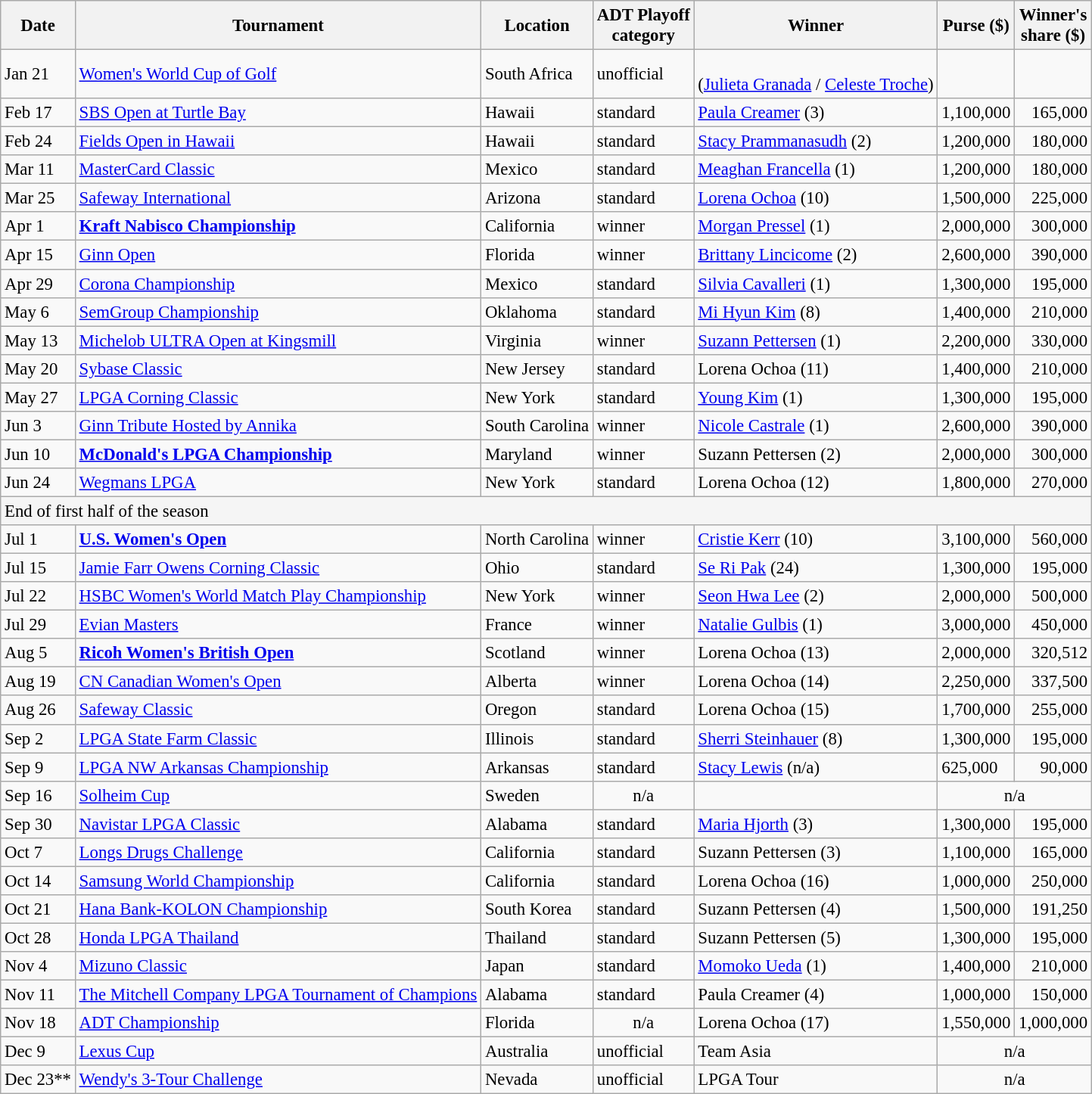<table class="wikitable sortable" style="font-size:95%;">
<tr>
<th>Date</th>
<th>Tournament</th>
<th>Location</th>
<th>ADT Playoff <br>category</th>
<th>Winner</th>
<th>Purse ($)</th>
<th>Winner's<br>share ($)</th>
</tr>
<tr>
<td>Jan 21</td>
<td><a href='#'>Women's World Cup of Golf</a></td>
<td>South Africa</td>
<td>unofficial</td>
<td><br>(<a href='#'>Julieta Granada</a> / <a href='#'>Celeste Troche</a>)</td>
<td></td>
<td></td>
</tr>
<tr>
<td>Feb 17</td>
<td><a href='#'>SBS Open at Turtle Bay</a></td>
<td>Hawaii</td>
<td>standard</td>
<td> <a href='#'>Paula Creamer</a> (3)</td>
<td>1,100,000</td>
<td align=right>165,000</td>
</tr>
<tr>
<td>Feb 24</td>
<td><a href='#'>Fields Open in Hawaii</a></td>
<td>Hawaii</td>
<td>standard</td>
<td> <a href='#'>Stacy Prammanasudh</a> (2)</td>
<td>1,200,000</td>
<td align=right>180,000</td>
</tr>
<tr>
<td>Mar 11</td>
<td><a href='#'>MasterCard Classic</a></td>
<td>Mexico</td>
<td>standard</td>
<td> <a href='#'>Meaghan Francella</a> (1)</td>
<td>1,200,000</td>
<td align=right>180,000</td>
</tr>
<tr>
<td>Mar 25</td>
<td><a href='#'>Safeway International</a></td>
<td>Arizona</td>
<td>standard</td>
<td> <a href='#'>Lorena Ochoa</a> (10)</td>
<td>1,500,000</td>
<td align=right>225,000</td>
</tr>
<tr>
<td>Apr 1</td>
<td><strong><a href='#'>Kraft Nabisco Championship</a></strong></td>
<td>California</td>
<td>winner</td>
<td> <a href='#'>Morgan Pressel</a> (1)</td>
<td>2,000,000</td>
<td align=right>300,000</td>
</tr>
<tr>
<td>Apr 15</td>
<td><a href='#'>Ginn Open</a></td>
<td>Florida</td>
<td>winner</td>
<td> <a href='#'>Brittany Lincicome</a> (2)</td>
<td>2,600,000</td>
<td align=right>390,000</td>
</tr>
<tr>
<td>Apr 29</td>
<td><a href='#'>Corona Championship</a></td>
<td>Mexico</td>
<td>standard</td>
<td> <a href='#'>Silvia Cavalleri</a> (1)</td>
<td>1,300,000</td>
<td align=right>195,000</td>
</tr>
<tr>
<td>May 6</td>
<td><a href='#'>SemGroup Championship</a></td>
<td>Oklahoma</td>
<td>standard</td>
<td> <a href='#'>Mi Hyun Kim</a> (8)</td>
<td>1,400,000</td>
<td align=right>210,000</td>
</tr>
<tr>
<td>May 13</td>
<td><a href='#'>Michelob ULTRA Open at Kingsmill</a></td>
<td>Virginia</td>
<td>winner</td>
<td> <a href='#'>Suzann Pettersen</a> (1)</td>
<td>2,200,000</td>
<td align=right>330,000</td>
</tr>
<tr>
<td>May 20</td>
<td><a href='#'>Sybase Classic</a></td>
<td>New Jersey</td>
<td>standard</td>
<td> Lorena Ochoa (11)</td>
<td>1,400,000</td>
<td align=right>210,000</td>
</tr>
<tr>
<td>May 27</td>
<td><a href='#'>LPGA Corning Classic</a></td>
<td>New York</td>
<td>standard</td>
<td> <a href='#'>Young Kim</a> (1)</td>
<td>1,300,000</td>
<td align=right>195,000</td>
</tr>
<tr>
<td>Jun 3</td>
<td><a href='#'>Ginn Tribute Hosted by Annika</a></td>
<td>South Carolina</td>
<td>winner</td>
<td> <a href='#'>Nicole Castrale</a> (1)</td>
<td>2,600,000</td>
<td align=right>390,000</td>
</tr>
<tr>
<td>Jun 10</td>
<td><strong><a href='#'>McDonald's LPGA Championship</a></strong></td>
<td>Maryland</td>
<td>winner</td>
<td> Suzann Pettersen (2)</td>
<td>2,000,000</td>
<td align=right>300,000</td>
</tr>
<tr>
<td>Jun 24</td>
<td><a href='#'>Wegmans LPGA</a></td>
<td>New York</td>
<td>standard</td>
<td> Lorena Ochoa (12)</td>
<td>1,800,000</td>
<td align=right>270,000</td>
</tr>
<tr>
<td colspan="7" style="background:WhiteSmoke;">End of first half of the season</td>
</tr>
<tr>
<td>Jul 1</td>
<td><strong><a href='#'>U.S. Women's Open</a></strong></td>
<td>North Carolina</td>
<td>winner</td>
<td> <a href='#'>Cristie Kerr</a> (10)</td>
<td>3,100,000</td>
<td align=right>560,000</td>
</tr>
<tr>
<td>Jul 15</td>
<td><a href='#'>Jamie Farr Owens Corning Classic</a></td>
<td>Ohio</td>
<td>standard</td>
<td> <a href='#'>Se Ri Pak</a> (24)</td>
<td>1,300,000</td>
<td align=right>195,000</td>
</tr>
<tr>
<td>Jul 22</td>
<td><a href='#'>HSBC Women's World Match Play Championship</a></td>
<td>New York</td>
<td>winner</td>
<td> <a href='#'>Seon Hwa Lee</a> (2)</td>
<td>2,000,000</td>
<td align=right>500,000</td>
</tr>
<tr>
<td>Jul 29</td>
<td><a href='#'>Evian Masters</a></td>
<td>France</td>
<td>winner</td>
<td> <a href='#'>Natalie Gulbis</a> (1)</td>
<td>3,000,000</td>
<td align=right>450,000</td>
</tr>
<tr>
<td>Aug 5</td>
<td><strong><a href='#'>Ricoh Women's British Open</a></strong></td>
<td>Scotland</td>
<td>winner</td>
<td> Lorena Ochoa (13)</td>
<td>2,000,000</td>
<td align=right>320,512</td>
</tr>
<tr>
<td>Aug 19</td>
<td><a href='#'>CN Canadian Women's Open</a></td>
<td>Alberta</td>
<td>winner</td>
<td> Lorena Ochoa (14)</td>
<td>2,250,000</td>
<td align=right>337,500</td>
</tr>
<tr>
<td>Aug 26</td>
<td><a href='#'>Safeway Classic</a></td>
<td>Oregon</td>
<td>standard</td>
<td> Lorena Ochoa (15)</td>
<td>1,700,000</td>
<td align=right>255,000</td>
</tr>
<tr>
<td>Sep 2</td>
<td><a href='#'>LPGA State Farm Classic</a></td>
<td>Illinois</td>
<td>standard</td>
<td> <a href='#'>Sherri Steinhauer</a> (8)</td>
<td>1,300,000</td>
<td align=right>195,000</td>
</tr>
<tr>
<td>Sep 9</td>
<td><a href='#'>LPGA NW Arkansas Championship</a></td>
<td>Arkansas</td>
<td>standard</td>
<td> <a href='#'>Stacy Lewis</a> (n/a)</td>
<td>625,000</td>
<td align=right>90,000</td>
</tr>
<tr>
<td>Sep 16</td>
<td><a href='#'>Solheim Cup</a></td>
<td>Sweden</td>
<td align=center>n/a</td>
<td></td>
<td colspan=2 align=center>n/a</td>
</tr>
<tr>
<td>Sep 30</td>
<td><a href='#'>Navistar LPGA Classic</a></td>
<td>Alabama</td>
<td>standard</td>
<td> <a href='#'>Maria Hjorth</a> (3)</td>
<td>1,300,000</td>
<td align=right>195,000</td>
</tr>
<tr>
<td>Oct 7</td>
<td><a href='#'>Longs Drugs Challenge</a></td>
<td>California</td>
<td>standard</td>
<td> Suzann Pettersen (3)</td>
<td>1,100,000</td>
<td align=right>165,000</td>
</tr>
<tr>
<td>Oct 14</td>
<td><a href='#'>Samsung World Championship</a></td>
<td>California</td>
<td>standard</td>
<td> Lorena Ochoa (16)</td>
<td>1,000,000</td>
<td align=right>250,000</td>
</tr>
<tr>
<td>Oct 21</td>
<td><a href='#'>Hana Bank-KOLON Championship</a></td>
<td>South Korea</td>
<td>standard</td>
<td> Suzann Pettersen (4)</td>
<td>1,500,000</td>
<td align=right>191,250</td>
</tr>
<tr>
<td>Oct 28</td>
<td><a href='#'>Honda LPGA Thailand</a></td>
<td>Thailand</td>
<td>standard</td>
<td> Suzann Pettersen (5)</td>
<td>1,300,000</td>
<td align=right>195,000</td>
</tr>
<tr>
<td>Nov 4</td>
<td><a href='#'>Mizuno Classic</a></td>
<td>Japan</td>
<td>standard</td>
<td> <a href='#'>Momoko Ueda</a> (1)</td>
<td>1,400,000</td>
<td align=right>210,000</td>
</tr>
<tr>
<td>Nov 11</td>
<td><a href='#'>The Mitchell Company LPGA Tournament of Champions</a></td>
<td>Alabama</td>
<td>standard</td>
<td> Paula Creamer (4)</td>
<td>1,000,000</td>
<td align=right>150,000</td>
</tr>
<tr>
<td>Nov 18</td>
<td><a href='#'>ADT Championship</a></td>
<td>Florida</td>
<td align=center>n/a</td>
<td> Lorena Ochoa (17)</td>
<td>1,550,000</td>
<td align=right>1,000,000</td>
</tr>
<tr>
<td>Dec 9</td>
<td><a href='#'>Lexus Cup</a></td>
<td>Australia</td>
<td>unofficial</td>
<td>Team Asia</td>
<td colspan=2 align=center>n/a</td>
</tr>
<tr>
<td>Dec 23**</td>
<td><a href='#'>Wendy's 3-Tour Challenge</a></td>
<td>Nevada</td>
<td>unofficial</td>
<td>LPGA Tour</td>
<td colspan=2 align=center>n/a</td>
</tr>
</table>
